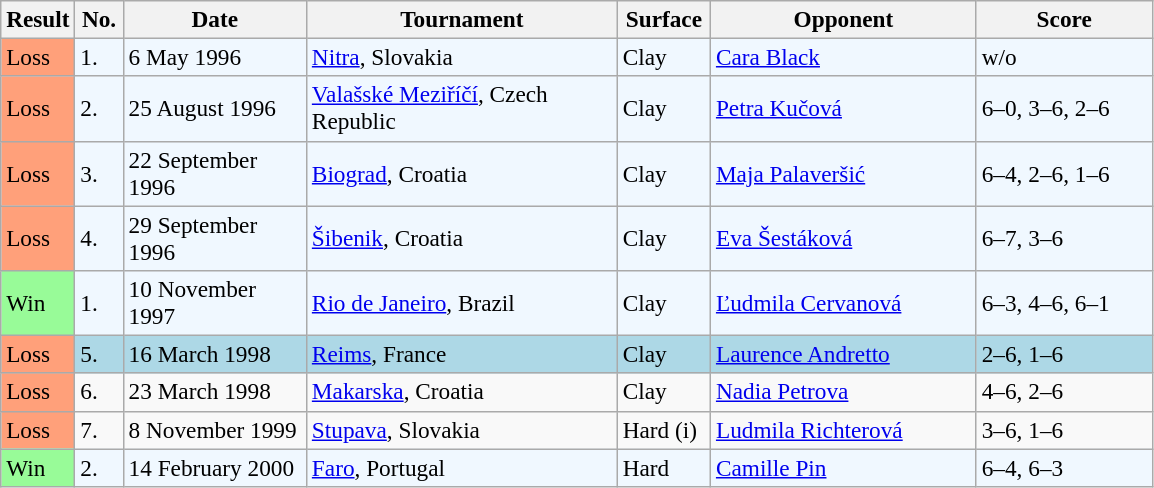<table class="sortable wikitable" style="font-size:97%;">
<tr>
<th>Result</th>
<th width=25>No.</th>
<th width=115>Date</th>
<th width=200>Tournament</th>
<th width=55>Surface</th>
<th width=170>Opponent</th>
<th width=110>Score</th>
</tr>
<tr style="background:#f0f8ff;">
<td style="background:#ffa07a;">Loss</td>
<td>1.</td>
<td>6 May 1996</td>
<td><a href='#'>Nitra</a>, Slovakia</td>
<td>Clay</td>
<td> <a href='#'>Cara Black</a></td>
<td>w/o</td>
</tr>
<tr style="background:#f0f8ff;">
<td style="background:#ffa07a;">Loss</td>
<td>2.</td>
<td>25 August 1996</td>
<td><a href='#'>Valašské Meziříčí</a>, Czech Republic</td>
<td>Clay</td>
<td> <a href='#'>Petra Kučová</a></td>
<td>6–0, 3–6, 2–6</td>
</tr>
<tr style="background:#f0f8ff;">
<td style="background:#ffa07a;">Loss</td>
<td>3.</td>
<td>22 September 1996</td>
<td><a href='#'>Biograd</a>, Croatia</td>
<td>Clay</td>
<td> <a href='#'>Maja Palaveršić</a></td>
<td>6–4, 2–6, 1–6</td>
</tr>
<tr style="background:#f0f8ff;">
<td style="background:#ffa07a;">Loss</td>
<td>4.</td>
<td>29 September 1996</td>
<td><a href='#'>Šibenik</a>, Croatia</td>
<td>Clay</td>
<td> <a href='#'>Eva Šestáková</a></td>
<td>6–7, 3–6</td>
</tr>
<tr style="background:#f0f8ff;">
<td style="background:#98fb98;">Win</td>
<td>1.</td>
<td>10 November 1997</td>
<td><a href='#'>Rio de Janeiro</a>, Brazil</td>
<td>Clay</td>
<td> <a href='#'>Ľudmila Cervanová</a></td>
<td>6–3, 4–6, 6–1</td>
</tr>
<tr style="background:lightblue;">
<td style="background:#ffa07a;">Loss</td>
<td>5.</td>
<td>16 March 1998</td>
<td><a href='#'>Reims</a>, France</td>
<td>Clay</td>
<td> <a href='#'>Laurence Andretto</a></td>
<td>2–6, 1–6</td>
</tr>
<tr>
<td style="background:#ffa07a;">Loss</td>
<td>6.</td>
<td>23 March 1998</td>
<td><a href='#'>Makarska</a>, Croatia</td>
<td>Clay</td>
<td> <a href='#'>Nadia Petrova</a></td>
<td>4–6, 2–6</td>
</tr>
<tr>
<td style="background:#ffa07a;">Loss</td>
<td>7.</td>
<td>8 November 1999</td>
<td><a href='#'>Stupava</a>, Slovakia</td>
<td>Hard (i)</td>
<td> <a href='#'>Ludmila Richterová</a></td>
<td>3–6, 1–6</td>
</tr>
<tr style="background:#f0f8ff;">
<td style="background:#98fb98;">Win</td>
<td>2.</td>
<td>14 February 2000</td>
<td><a href='#'>Faro</a>, Portugal</td>
<td>Hard</td>
<td> <a href='#'>Camille Pin</a></td>
<td>6–4, 6–3</td>
</tr>
</table>
